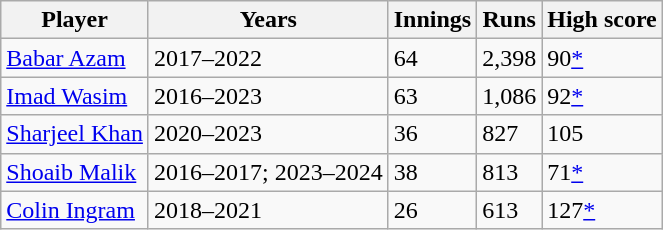<table class="wikitable">
<tr>
<th>Player</th>
<th>Years</th>
<th>Innings</th>
<th>Runs</th>
<th>High score</th>
</tr>
<tr>
<td><a href='#'>Babar Azam</a></td>
<td>2017–2022</td>
<td>64</td>
<td>2,398</td>
<td>90<a href='#'>*</a></td>
</tr>
<tr>
<td><a href='#'>Imad Wasim</a></td>
<td>2016–2023</td>
<td>63</td>
<td>1,086</td>
<td>92<a href='#'>*</a></td>
</tr>
<tr>
<td><a href='#'>Sharjeel Khan</a></td>
<td>2020–2023</td>
<td>36</td>
<td>827</td>
<td>105</td>
</tr>
<tr>
<td><a href='#'>Shoaib Malik</a></td>
<td>2016–2017; 2023–2024</td>
<td>38</td>
<td>813</td>
<td>71<a href='#'>*</a></td>
</tr>
<tr>
<td><a href='#'>Colin Ingram</a></td>
<td>2018–2021</td>
<td>26</td>
<td>613</td>
<td>127<a href='#'>*</a></td>
</tr>
</table>
